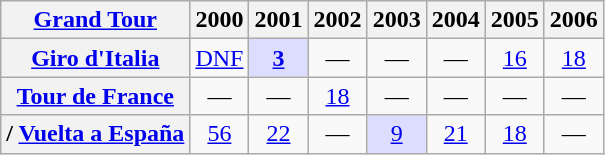<table class="wikitable plainrowheaders">
<tr>
<th scope="col"><a href='#'>Grand Tour</a></th>
<th scope="col">2000</th>
<th scope="col">2001</th>
<th scope="col">2002</th>
<th scope="col">2003</th>
<th scope="col">2004</th>
<th scope="col">2005</th>
<th scope="col">2006</th>
</tr>
<tr style="text-align:center;">
<th scope="row">  <a href='#'>Giro d'Italia</a></th>
<td><a href='#'>DNF</a></td>
<td align="center" style="background:#ddddff;"><strong><a href='#'>3</a></strong></td>
<td>—</td>
<td>—</td>
<td>—</td>
<td><a href='#'>16</a></td>
<td><a href='#'>18</a></td>
</tr>
<tr style="text-align:center;">
<th scope="row"> <a href='#'>Tour de France</a></th>
<td>—</td>
<td>—</td>
<td><a href='#'>18</a></td>
<td>—</td>
<td>—</td>
<td>—</td>
<td>—</td>
</tr>
<tr style="text-align:center;">
<th scope="row">/ <a href='#'>Vuelta a España</a></th>
<td><a href='#'>56</a></td>
<td><a href='#'>22</a></td>
<td>—</td>
<td align="center" style="background:#ddddff;"><a href='#'>9</a></td>
<td><a href='#'>21</a></td>
<td><a href='#'>18</a></td>
<td>—</td>
</tr>
</table>
